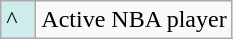<table class="wikitable"chri>
<tr>
<td style="background:#CFECEC; width:1em">^</td>
<td>Active NBA player</td>
</tr>
</table>
